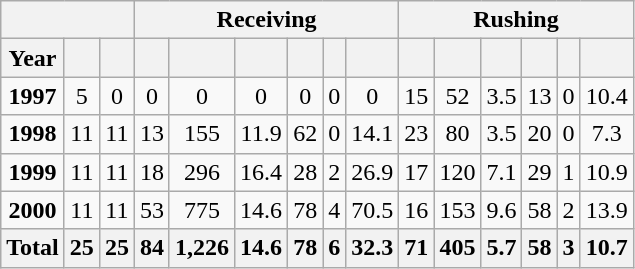<table class="wikitable sortable">
<tr>
<th colspan="3" style="text-align:center;"></th>
<th colspan="6" style="text-align:center;"><strong>Receiving</strong></th>
<th colspan="6" style="text-align:center;"><strong>Rushing</strong></th>
</tr>
<tr style="text-align:center;">
<th>Year</th>
<th></th>
<th></th>
<th></th>
<th></th>
<th></th>
<th></th>
<th></th>
<th></th>
<th></th>
<th></th>
<th></th>
<th></th>
<th></th>
<th></th>
</tr>
<tr style="text-align:center;">
<td><strong>1997</strong></td>
<td>5</td>
<td>0</td>
<td>0</td>
<td>0</td>
<td>0</td>
<td>0</td>
<td>0</td>
<td>0</td>
<td>15</td>
<td>52</td>
<td>3.5</td>
<td>13</td>
<td>0</td>
<td>10.4</td>
</tr>
<tr style="text-align:center;">
<td><strong>1998</strong></td>
<td>11</td>
<td>11</td>
<td>13</td>
<td>155</td>
<td>11.9</td>
<td>62</td>
<td>0</td>
<td>14.1</td>
<td>23</td>
<td>80</td>
<td>3.5</td>
<td>20</td>
<td>0</td>
<td>7.3</td>
</tr>
<tr style="text-align:center;">
<td><strong>1999</strong></td>
<td>11</td>
<td>11</td>
<td>18</td>
<td>296</td>
<td>16.4</td>
<td>28</td>
<td>2</td>
<td>26.9</td>
<td>17</td>
<td>120</td>
<td>7.1</td>
<td>29</td>
<td>1</td>
<td>10.9</td>
</tr>
<tr style="text-align:center;">
<td><strong>2000</strong></td>
<td>11</td>
<td>11</td>
<td>53</td>
<td>775</td>
<td>14.6</td>
<td>78</td>
<td>4</td>
<td>70.5</td>
<td>16</td>
<td>153</td>
<td>9.6</td>
<td>58</td>
<td>2</td>
<td>13.9</td>
</tr>
<tr class="sortbottom" style="background:#eee;">
<th><strong>Total</strong></th>
<th>25</th>
<th>25</th>
<th>84</th>
<th>1,226</th>
<th>14.6</th>
<th>78</th>
<th>6</th>
<th>32.3</th>
<th>71</th>
<th>405</th>
<th>5.7</th>
<th>58</th>
<th>3</th>
<th>10.7</th>
</tr>
</table>
